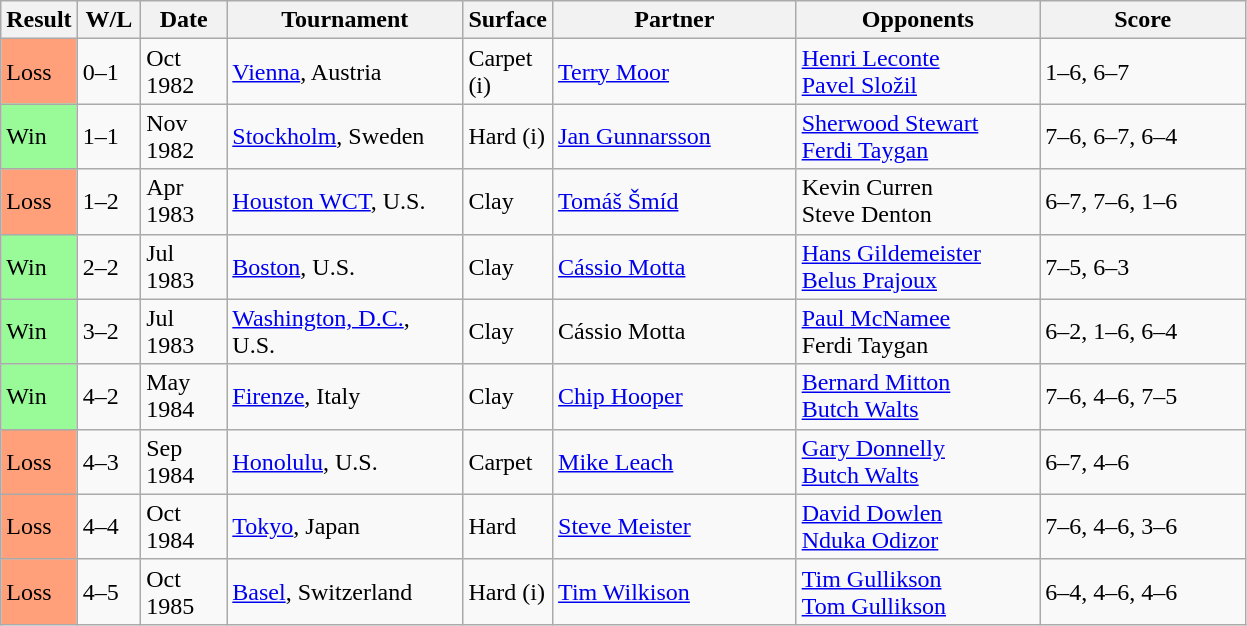<table class="sortable wikitable">
<tr>
<th style="width:40px">Result</th>
<th style="width:35px" class="unsortable">W/L</th>
<th style="width:50px">Date</th>
<th style="width:150px">Tournament</th>
<th style="width:50px">Surface</th>
<th style="width:155px">Partner</th>
<th style="width:155px">Opponents</th>
<th style="width:130px" class="unsortable">Score</th>
</tr>
<tr>
<td style="background:#ffa07a;">Loss</td>
<td>0–1</td>
<td>Oct 1982</td>
<td><a href='#'>Vienna</a>, Austria</td>
<td>Carpet (i)</td>
<td> <a href='#'>Terry Moor</a></td>
<td> <a href='#'>Henri Leconte</a> <br>  <a href='#'>Pavel Složil</a></td>
<td>1–6, 6–7</td>
</tr>
<tr>
<td style="background:#98fb98;">Win</td>
<td>1–1</td>
<td>Nov 1982</td>
<td><a href='#'>Stockholm</a>, Sweden</td>
<td>Hard (i)</td>
<td> <a href='#'>Jan Gunnarsson</a></td>
<td> <a href='#'>Sherwood Stewart</a> <br>  <a href='#'>Ferdi Taygan</a></td>
<td>7–6, 6–7, 6–4</td>
</tr>
<tr>
<td style="background:#ffa07a;">Loss</td>
<td>1–2</td>
<td>Apr 1983</td>
<td><a href='#'>Houston WCT</a>, U.S.</td>
<td>Clay</td>
<td> <a href='#'>Tomáš Šmíd</a></td>
<td> Kevin Curren <br>  Steve Denton</td>
<td>6–7, 7–6, 1–6</td>
</tr>
<tr>
<td style="background:#98fb98;">Win</td>
<td>2–2</td>
<td>Jul 1983</td>
<td><a href='#'>Boston</a>, U.S.</td>
<td>Clay</td>
<td> <a href='#'>Cássio Motta</a></td>
<td> <a href='#'>Hans Gildemeister</a> <br>  <a href='#'>Belus Prajoux</a></td>
<td>7–5, 6–3</td>
</tr>
<tr>
<td style="background:#98fb98;">Win</td>
<td>3–2</td>
<td>Jul 1983</td>
<td><a href='#'>Washington, D.C.</a>, U.S.</td>
<td>Clay</td>
<td> Cássio Motta</td>
<td> <a href='#'>Paul McNamee</a> <br>  Ferdi Taygan</td>
<td>6–2, 1–6, 6–4</td>
</tr>
<tr>
<td style="background:#98fb98;">Win</td>
<td>4–2</td>
<td>May 1984</td>
<td><a href='#'>Firenze</a>, Italy</td>
<td>Clay</td>
<td> <a href='#'>Chip Hooper</a></td>
<td> <a href='#'>Bernard Mitton</a><br> <a href='#'>Butch Walts</a></td>
<td>7–6, 4–6, 7–5</td>
</tr>
<tr>
<td style="background:#ffa07a;">Loss</td>
<td>4–3</td>
<td>Sep 1984</td>
<td><a href='#'>Honolulu</a>, U.S.</td>
<td>Carpet</td>
<td> <a href='#'>Mike Leach</a></td>
<td> <a href='#'>Gary Donnelly</a> <br>  <a href='#'>Butch Walts</a></td>
<td>6–7, 4–6</td>
</tr>
<tr>
<td style="background:#ffa07a;">Loss</td>
<td>4–4</td>
<td>Oct 1984</td>
<td><a href='#'>Tokyo</a>, Japan</td>
<td>Hard</td>
<td> <a href='#'>Steve Meister</a></td>
<td> <a href='#'>David Dowlen</a> <br>  <a href='#'>Nduka Odizor</a></td>
<td>7–6, 4–6, 3–6</td>
</tr>
<tr>
<td style="background:#ffa07a;">Loss</td>
<td>4–5</td>
<td>Oct 1985</td>
<td><a href='#'>Basel</a>, Switzerland</td>
<td>Hard (i)</td>
<td> <a href='#'>Tim Wilkison</a></td>
<td> <a href='#'>Tim Gullikson</a> <br>  <a href='#'>Tom Gullikson</a></td>
<td>6–4, 4–6, 4–6</td>
</tr>
</table>
